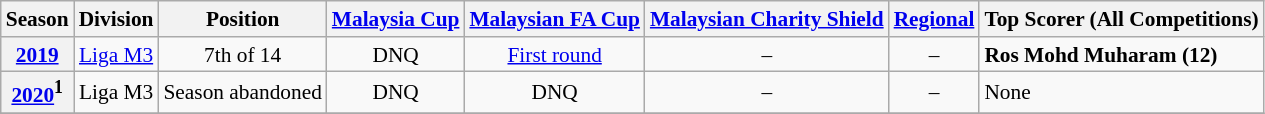<table class="wikitable" style="font-size:89%;">
<tr>
<th>Season</th>
<th>Division</th>
<th>Position</th>
<th><a href='#'>Malaysia Cup</a></th>
<th><a href='#'>Malaysian FA Cup</a></th>
<th><a href='#'>Malaysian Charity Shield</a></th>
<th><a href='#'>Regional</a></th>
<th>Top Scorer (All Competitions)</th>
</tr>
<tr>
<th style="text-align:center;"><a href='#'>2019</a></th>
<td style="text-align:center;"><a href='#'>Liga M3</a></td>
<td style="text-align:center;">7th of 14</td>
<td style="text-align:center;">DNQ</td>
<td style="text-align:center;"><a href='#'>First round</a></td>
<td style="text-align:center;">–</td>
<td style="text-align:center;">–</td>
<td><strong> Ros Mohd Muharam (12)</strong></td>
</tr>
<tr>
<th style="text-align:center;"><a href='#'>2020</a><sup>1</sup></th>
<td style="text-align:center;">Liga M3</td>
<td style="text-align:center;">Season abandoned</td>
<td style="text-align:center;">DNQ</td>
<td style="text-align:center;">DNQ</td>
<td style="text-align:center;">–</td>
<td style="text-align:center;">–</td>
<td>None</td>
</tr>
<tr>
</tr>
</table>
